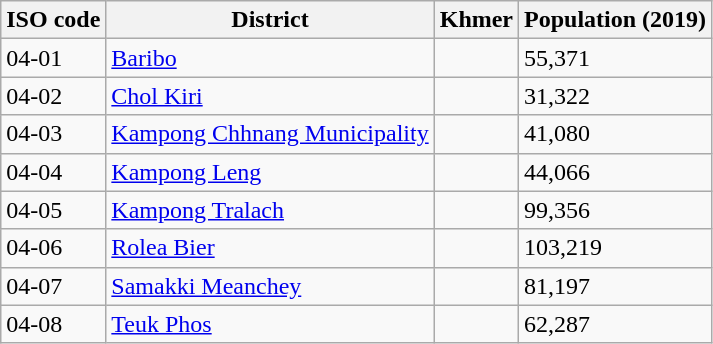<table class="wikitable">
<tr>
<th>ISO code</th>
<th>District</th>
<th>Khmer</th>
<th>Population (2019)</th>
</tr>
<tr>
<td>04-01</td>
<td><a href='#'>Baribo</a></td>
<td></td>
<td>55,371</td>
</tr>
<tr>
<td>04-02</td>
<td><a href='#'>Chol Kiri</a></td>
<td></td>
<td>31,322</td>
</tr>
<tr>
<td>04-03</td>
<td><a href='#'>Kampong Chhnang Municipality</a></td>
<td></td>
<td>41,080</td>
</tr>
<tr>
<td>04-04</td>
<td><a href='#'>Kampong Leng</a></td>
<td></td>
<td>44,066</td>
</tr>
<tr>
<td>04-05</td>
<td><a href='#'>Kampong Tralach</a></td>
<td></td>
<td>99,356</td>
</tr>
<tr>
<td>04-06</td>
<td><a href='#'>Rolea Bier</a></td>
<td></td>
<td>103,219</td>
</tr>
<tr>
<td>04-07</td>
<td><a href='#'>Samakki Meanchey</a></td>
<td></td>
<td>81,197</td>
</tr>
<tr>
<td>04-08</td>
<td><a href='#'>Teuk Phos</a></td>
<td></td>
<td>62,287</td>
</tr>
</table>
